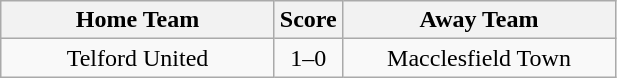<table class="wikitable" style="text-align:center;">
<tr>
<th width=175>Home Team</th>
<th width=20>Score</th>
<th width=175>Away Team</th>
</tr>
<tr>
<td>Telford United</td>
<td>1–0</td>
<td>Macclesfield Town</td>
</tr>
</table>
